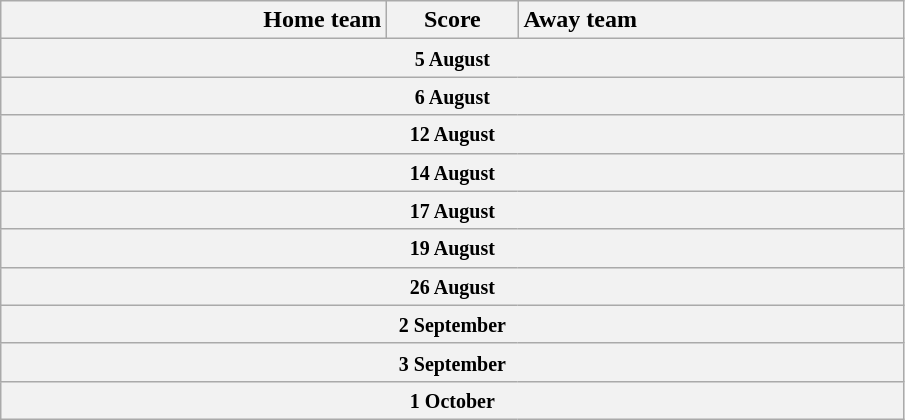<table class="wikitable" style="border-collapse: collapse;">
<tr>
<th style="text-align:right; width:250px">Home team</th>
<th style="width:80px">Score</th>
<th style="text-align:left; width:250px">Away team</th>
</tr>
<tr>
<th colspan="3" align="center"><small>5 August</small><br></th>
</tr>
<tr>
<th colspan="3" align="center"><small>6 August</small><br>

</th>
</tr>
<tr>
<th colspan="3" align="center"><small>12 August</small><br>

</th>
</tr>
<tr>
<th colspan="3" align="center"><small>14 August</small><br></th>
</tr>
<tr>
<th colspan="3" align="center"><small>17 August</small><br></th>
</tr>
<tr>
<th colspan="3" align="center"><small>19 August</small><br></th>
</tr>
<tr>
<th colspan="3" align="center"><small>26 August</small><br></th>
</tr>
<tr>
<th colspan="3" align="center"><small>2 September</small><br>

</th>
</tr>
<tr>
<th colspan="3" align="center"><small>3 September</small><br></th>
</tr>
<tr>
<th colspan="3" align="center"><small>1 October</small><br></th>
</tr>
</table>
